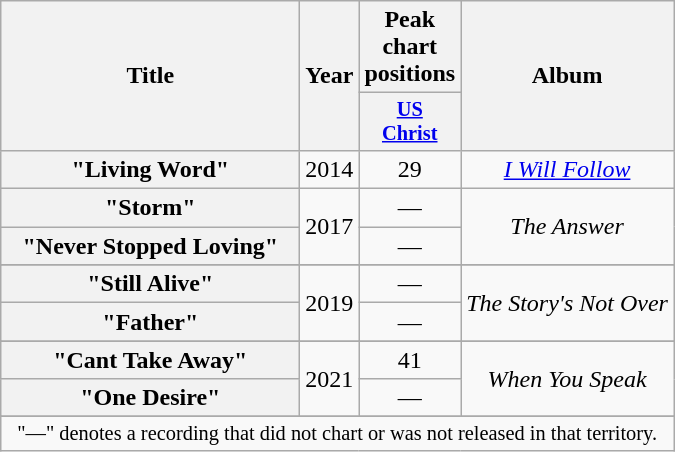<table class="wikitable plainrowheaders" style="text-align:center;">
<tr>
<th rowspan="2" scope="col" style="width:12em;">Title</th>
<th rowspan="2">Year</th>
<th scope="col">Peak chart positions</th>
<th rowspan="2">Album</th>
</tr>
<tr>
<th scope="col" style="width:3em;font-size:85%;"><a href='#'>US<br>Christ</a><br></th>
</tr>
<tr>
<th scope="row">"Living Word"</th>
<td>2014</td>
<td>29</td>
<td><em><a href='#'>I Will Follow</a></em></td>
</tr>
<tr>
<th scope="row">"Storm"</th>
<td rowspan="2">2017</td>
<td>—</td>
<td rowspan="2"><em>The Answer</em></td>
</tr>
<tr>
<th scope="row">"Never Stopped Loving"</th>
<td>—</td>
</tr>
<tr>
</tr>
<tr>
<th scope="row">"Still Alive"</th>
<td rowspan="2">2019</td>
<td>—</td>
<td rowspan="2"><em>The Story's Not Over</em></td>
</tr>
<tr>
<th scope="row">"Father"</th>
<td>—</td>
</tr>
<tr>
</tr>
<tr>
<th scope="row">"Cant Take Away"</th>
<td rowspan="2">2021</td>
<td>41</td>
<td rowspan="2"><em>When You Speak</em></td>
</tr>
<tr>
<th scope="row">"One Desire"</th>
<td>—</td>
</tr>
<tr>
</tr>
<tr>
<td colspan="5" style="font-size:85%">"—" denotes a recording that did not chart or was not released in that territory.</td>
</tr>
</table>
